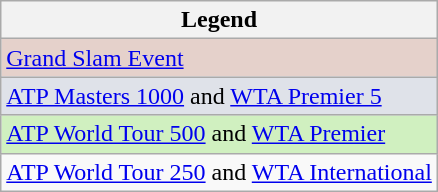<table class="wikitable">
<tr>
<th>Legend</th>
</tr>
<tr style=background:#e5d1cb;>
<td><a href='#'>Grand Slam Event</a></td>
</tr>
<tr style=background:#dfe2e9;>
<td><a href='#'>ATP Masters 1000</a> and <a href='#'>WTA Premier 5</a></td>
</tr>
<tr style=background:#d0f0c0;>
<td><a href='#'>ATP World Tour 500</a> and <a href='#'>WTA Premier</a></td>
</tr>
<tr group4style=background:#ffffff;>
<td><a href='#'>ATP World Tour 250</a> and <a href='#'>WTA International</a></td>
</tr>
</table>
